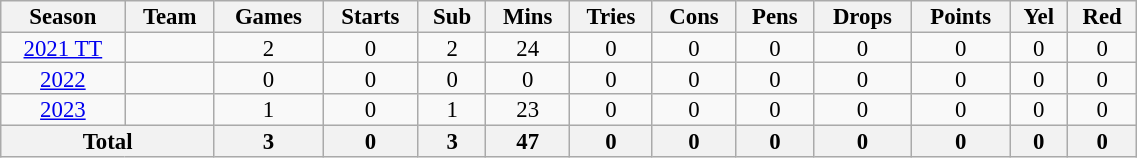<table class="wikitable" style="text-align:center; line-height:90%; font-size:95%; width:60%;">
<tr>
<th>Season</th>
<th>Team</th>
<th>Games</th>
<th>Starts</th>
<th>Sub</th>
<th>Mins</th>
<th>Tries</th>
<th>Cons</th>
<th>Pens</th>
<th>Drops</th>
<th>Points</th>
<th>Yel</th>
<th>Red</th>
</tr>
<tr>
<td><a href='#'>2021 TT</a></td>
<td></td>
<td>2</td>
<td>0</td>
<td>2</td>
<td>24</td>
<td>0</td>
<td>0</td>
<td>0</td>
<td>0</td>
<td>0</td>
<td>0</td>
<td>0</td>
</tr>
<tr>
<td><a href='#'>2022</a></td>
<td></td>
<td>0</td>
<td>0</td>
<td>0</td>
<td>0</td>
<td>0</td>
<td>0</td>
<td>0</td>
<td>0</td>
<td>0</td>
<td>0</td>
<td>0</td>
</tr>
<tr>
<td><a href='#'>2023</a></td>
<td></td>
<td>1</td>
<td>0</td>
<td>1</td>
<td>23</td>
<td>0</td>
<td>0</td>
<td>0</td>
<td>0</td>
<td>0</td>
<td>0</td>
<td>0</td>
</tr>
<tr>
<th colspan="2">Total</th>
<th>3</th>
<th>0</th>
<th>3</th>
<th>47</th>
<th>0</th>
<th>0</th>
<th>0</th>
<th>0</th>
<th>0</th>
<th>0</th>
<th>0</th>
</tr>
</table>
